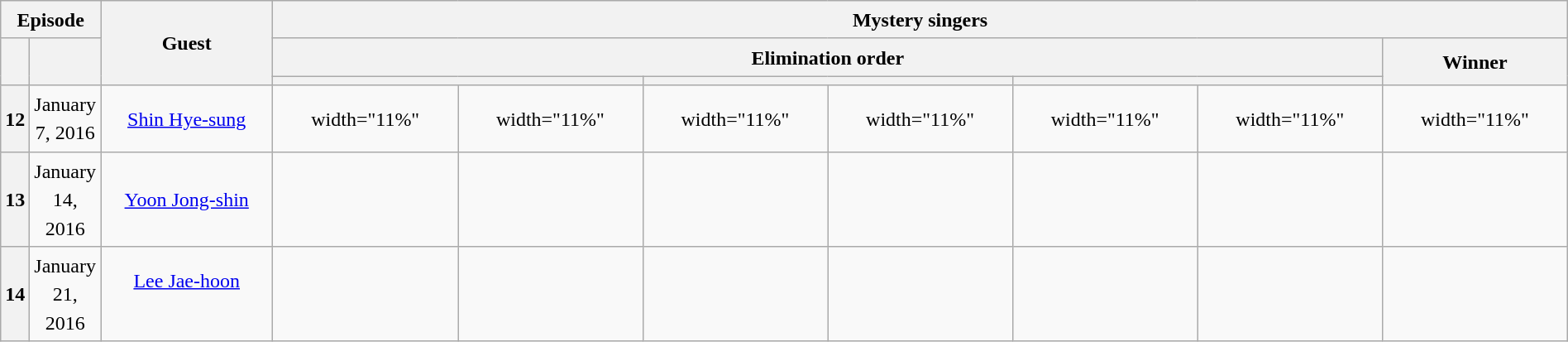<table class="wikitable plainrowheaders mw-collapsible" style="text-align:center; line-height:23px; width:100%;">
<tr>
<th colspan="2" width="1%">Episode</th>
<th rowspan="3" width="11%">Guest</th>
<th colspan="7">Mystery singers<br></th>
</tr>
<tr>
<th rowspan="2"></th>
<th rowspan="2"></th>
<th colspan="6">Elimination order</th>
<th rowspan="2">Winner</th>
</tr>
<tr>
<th colspan="2"></th>
<th colspan="2"></th>
<th colspan="2"></th>
</tr>
<tr>
<th>12</th>
<td>January 7, 2016</td>
<td><a href='#'>Shin Hye-sung</a><br></td>
<td>width="11%" </td>
<td>width="11%" </td>
<td>width="11%" </td>
<td>width="11%" </td>
<td>width="11%" </td>
<td>width="11%" </td>
<td>width="11%" </td>
</tr>
<tr>
<th>13</th>
<td>January 14, 2016</td>
<td><a href='#'>Yoon Jong-shin</a><br></td>
<td></td>
<td></td>
<td></td>
<td></td>
<td></td>
<td></td>
<td></td>
</tr>
<tr>
<th>14</th>
<td>January 21, 2016</td>
<td><a href='#'>Lee Jae-hoon</a><br><br></td>
<td></td>
<td></td>
<td></td>
<td></td>
<td></td>
<td></td>
<td></td>
</tr>
</table>
